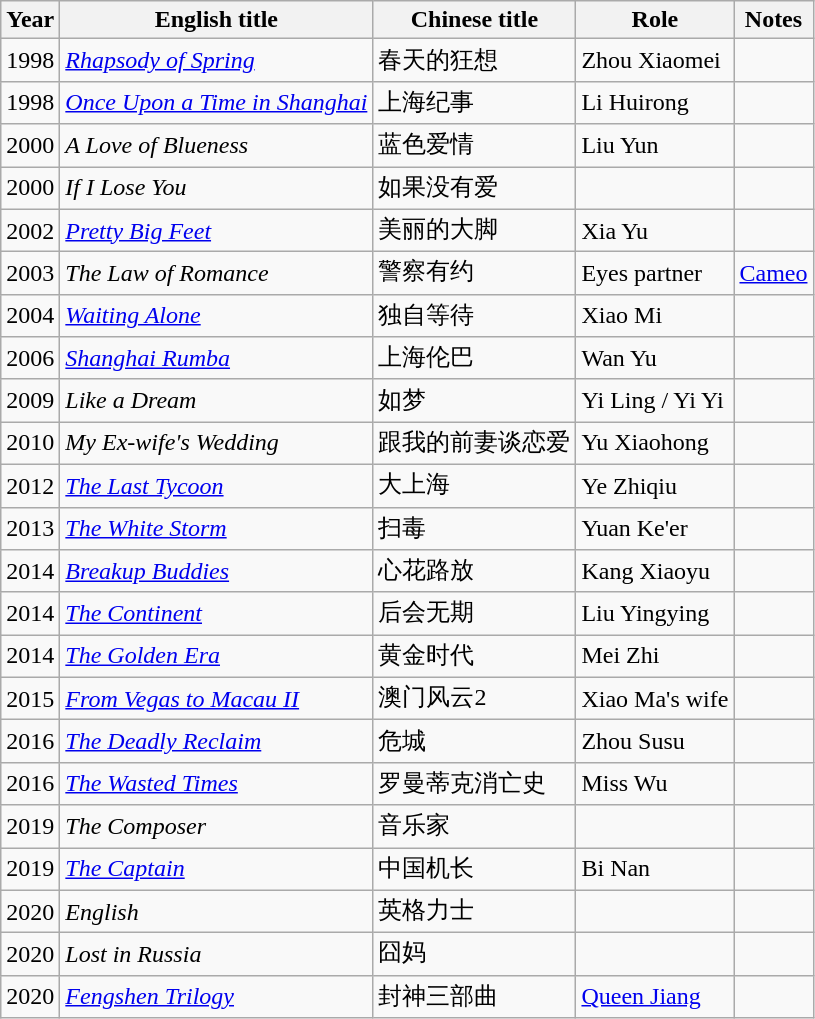<table class="wikitable sortable">
<tr>
<th>Year</th>
<th>English title</th>
<th>Chinese title</th>
<th>Role</th>
<th class="unsortable">Notes</th>
</tr>
<tr>
<td>1998</td>
<td><em><a href='#'>Rhapsody of Spring</a></em></td>
<td>春天的狂想</td>
<td>Zhou Xiaomei</td>
<td></td>
</tr>
<tr>
<td>1998</td>
<td><em><a href='#'>Once Upon a Time in Shanghai</a></em></td>
<td>上海纪事</td>
<td>Li Huirong</td>
<td></td>
</tr>
<tr>
<td>2000</td>
<td><em>A Love of Blueness</em></td>
<td>蓝色爱情</td>
<td>Liu Yun</td>
<td></td>
</tr>
<tr>
<td>2000</td>
<td><em>If I Lose You</em></td>
<td>如果没有爱</td>
<td></td>
<td></td>
</tr>
<tr>
<td>2002</td>
<td><em><a href='#'>Pretty Big Feet</a></em></td>
<td>美丽的大脚</td>
<td>Xia Yu</td>
<td></td>
</tr>
<tr>
<td>2003</td>
<td><em>The Law of Romance</em></td>
<td>警察有约</td>
<td>Eyes partner</td>
<td><a href='#'>Cameo</a></td>
</tr>
<tr>
<td>2004</td>
<td><em><a href='#'>Waiting Alone</a></em></td>
<td>独自等待</td>
<td>Xiao Mi</td>
<td></td>
</tr>
<tr>
<td>2006</td>
<td><em><a href='#'>Shanghai Rumba</a></em></td>
<td>上海伦巴</td>
<td>Wan Yu</td>
<td></td>
</tr>
<tr>
<td>2009</td>
<td><em>Like a Dream</em></td>
<td>如梦</td>
<td>Yi Ling / Yi Yi</td>
<td></td>
</tr>
<tr>
<td>2010</td>
<td><em>My Ex-wife's Wedding</em></td>
<td>跟我的前妻谈恋爱</td>
<td>Yu Xiaohong</td>
<td></td>
</tr>
<tr>
<td>2012</td>
<td><em><a href='#'>The Last Tycoon</a></em></td>
<td>大上海</td>
<td>Ye Zhiqiu</td>
<td></td>
</tr>
<tr>
<td>2013</td>
<td><em><a href='#'>The White Storm</a></em></td>
<td>扫毒</td>
<td>Yuan Ke'er</td>
<td></td>
</tr>
<tr>
<td>2014</td>
<td><em><a href='#'>Breakup Buddies</a></em></td>
<td>心花路放</td>
<td>Kang Xiaoyu</td>
<td></td>
</tr>
<tr>
<td>2014</td>
<td><em><a href='#'>The Continent</a></em></td>
<td>后会无期</td>
<td>Liu Yingying</td>
<td></td>
</tr>
<tr>
<td>2014</td>
<td><em><a href='#'>The Golden Era</a></em></td>
<td>黄金时代</td>
<td>Mei Zhi</td>
<td></td>
</tr>
<tr>
<td>2015</td>
<td><em><a href='#'>From Vegas to Macau II</a></em></td>
<td>澳门风云2</td>
<td>Xiao Ma's wife</td>
<td></td>
</tr>
<tr>
<td>2016</td>
<td><em><a href='#'>The Deadly Reclaim</a></em></td>
<td>危城</td>
<td>Zhou Susu</td>
<td></td>
</tr>
<tr>
<td>2016</td>
<td><em><a href='#'>The Wasted Times</a></em></td>
<td>罗曼蒂克消亡史</td>
<td>Miss Wu</td>
<td></td>
</tr>
<tr>
<td>2019</td>
<td><em>The Composer</em></td>
<td>音乐家</td>
<td></td>
<td></td>
</tr>
<tr>
<td>2019</td>
<td><em><a href='#'>The Captain</a></em></td>
<td>中国机长</td>
<td>Bi Nan</td>
<td></td>
</tr>
<tr>
<td>2020</td>
<td><em>English</em></td>
<td>英格力士</td>
<td></td>
<td></td>
</tr>
<tr>
<td>2020</td>
<td><em>Lost in Russia</em></td>
<td>囧妈</td>
<td></td>
<td></td>
</tr>
<tr>
<td>2020</td>
<td><em><a href='#'>Fengshen Trilogy</a></em></td>
<td>封神三部曲</td>
<td><a href='#'>Queen Jiang</a></td>
<td></td>
</tr>
</table>
